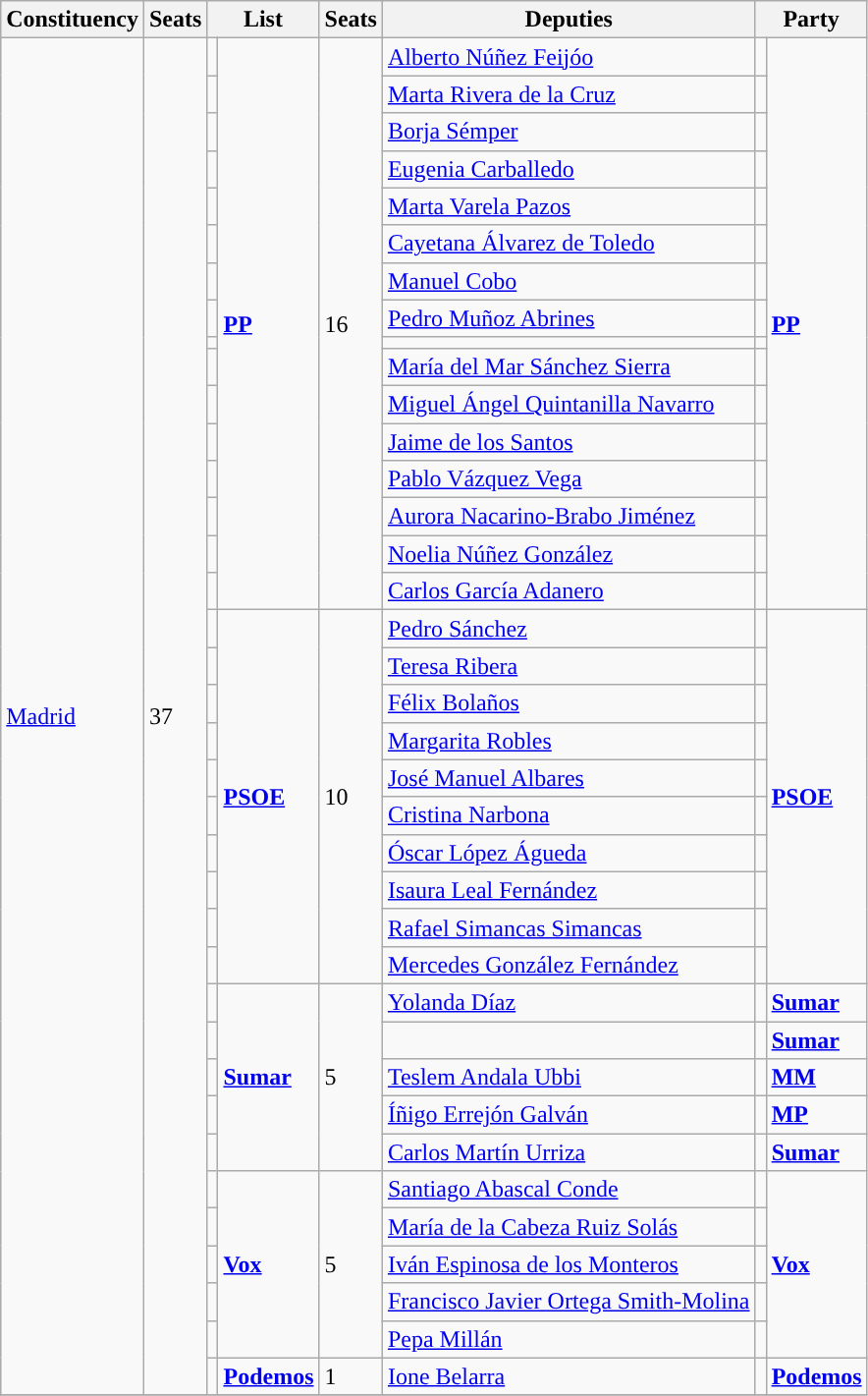<table class="wikitable sortable">
<tr>
<th>Constituency</th>
<th>Seats</th>
<th colspan="2">List</th>
<th>Seats</th>
<th>Deputies</th>
<th colspan="2">Party</th>
</tr>
<tr>
<td rowspan="37"><a href='#'>Madrid</a></td>
<td rowspan="37">37</td>
<td></td>
<td rowspan="16"><strong><a href='#'>PP</a></strong></td>
<td rowspan="16">16</td>
<td><a href='#'>Alberto Núñez Feijóo</a></td>
<td></td>
<td rowspan="16"><strong><a href='#'>PP</a></strong></td>
</tr>
<tr>
<td></td>
<td><a href='#'>Marta Rivera de la Cruz</a></td>
<td></td>
</tr>
<tr>
<td></td>
<td><a href='#'>Borja Sémper</a></td>
<td></td>
</tr>
<tr>
<td></td>
<td><a href='#'>Eugenia Carballedo</a></td>
<td></td>
</tr>
<tr>
<td></td>
<td><a href='#'>Marta Varela Pazos</a></td>
<td></td>
</tr>
<tr>
<td></td>
<td><a href='#'>Cayetana Álvarez de Toledo</a></td>
<td></td>
</tr>
<tr>
<td></td>
<td><a href='#'>Manuel Cobo</a></td>
<td></td>
</tr>
<tr>
<td></td>
<td><a href='#'>Pedro Muñoz Abrines</a></td>
<td></td>
</tr>
<tr>
<td></td>
<td></td>
<td></td>
</tr>
<tr>
<td></td>
<td><a href='#'>María del Mar Sánchez Sierra</a></td>
<td></td>
</tr>
<tr>
<td></td>
<td><a href='#'>Miguel Ángel Quintanilla Navarro</a></td>
<td></td>
</tr>
<tr>
<td></td>
<td><a href='#'>Jaime de los Santos</a></td>
<td></td>
</tr>
<tr>
<td></td>
<td><a href='#'>Pablo Vázquez Vega</a></td>
<td></td>
</tr>
<tr>
<td></td>
<td><a href='#'>Aurora Nacarino-Brabo Jiménez</a></td>
<td></td>
</tr>
<tr>
<td></td>
<td><a href='#'>Noelia Núñez González</a></td>
<td></td>
</tr>
<tr>
<td></td>
<td><a href='#'>Carlos García Adanero</a></td>
<td></td>
</tr>
<tr>
<td></td>
<td rowspan="10"><strong><a href='#'>PSOE</a></strong></td>
<td rowspan="10">10</td>
<td><a href='#'>Pedro Sánchez</a></td>
<td></td>
<td rowspan="10"><strong><a href='#'>PSOE</a></strong></td>
</tr>
<tr>
<td></td>
<td><a href='#'>Teresa Ribera</a></td>
<td></td>
</tr>
<tr>
<td></td>
<td><a href='#'>Félix Bolaños</a></td>
<td></td>
</tr>
<tr>
<td></td>
<td><a href='#'>Margarita Robles</a></td>
<td></td>
</tr>
<tr>
<td></td>
<td><a href='#'>José Manuel Albares</a></td>
<td></td>
</tr>
<tr>
<td></td>
<td><a href='#'>Cristina Narbona</a></td>
<td></td>
</tr>
<tr>
<td></td>
<td><a href='#'>Óscar López Águeda</a></td>
<td></td>
</tr>
<tr>
<td></td>
<td><a href='#'>Isaura Leal Fernández</a></td>
<td></td>
</tr>
<tr>
<td></td>
<td><a href='#'>Rafael Simancas Simancas</a></td>
<td></td>
</tr>
<tr>
<td></td>
<td><a href='#'>Mercedes González Fernández</a></td>
<td></td>
</tr>
<tr>
<td></td>
<td rowspan="5"><strong><a href='#'>Sumar</a></strong></td>
<td rowspan="5">5</td>
<td><a href='#'>Yolanda Díaz</a></td>
<td></td>
<td><strong><a href='#'>Sumar</a></strong></td>
</tr>
<tr>
<td></td>
<td></td>
<td></td>
<td><strong><a href='#'>Sumar</a></strong></td>
</tr>
<tr>
<td></td>
<td><a href='#'>Teslem Andala Ubbi</a></td>
<td></td>
<td><a href='#'><strong>MM</strong></a></td>
</tr>
<tr>
<td></td>
<td><a href='#'>Íñigo Errejón Galván</a></td>
<td></td>
<td><a href='#'><strong>MP</strong></a></td>
</tr>
<tr>
<td></td>
<td><a href='#'>Carlos Martín Urriza</a></td>
<td></td>
<td><strong><a href='#'>Sumar</a></strong></td>
</tr>
<tr>
<td></td>
<td rowspan="5"><strong><a href='#'>Vox</a></strong></td>
<td rowspan="5">5</td>
<td><a href='#'>Santiago Abascal Conde</a></td>
<td></td>
<td rowspan="5"><strong><a href='#'>Vox</a></strong></td>
</tr>
<tr>
<td></td>
<td><a href='#'>María de la Cabeza Ruiz Solás</a></td>
<td></td>
</tr>
<tr>
<td></td>
<td><a href='#'>Iván Espinosa de los Monteros</a></td>
<td></td>
</tr>
<tr>
<td></td>
<td><a href='#'>Francisco Javier Ortega Smith-Molina</a></td>
<td></td>
</tr>
<tr>
<td></td>
<td><a href='#'>Pepa Millán</a></td>
<td></td>
</tr>
<tr>
<td></td>
<td rowspan="1"><strong><a href='#'>Podemos</a></strong></td>
<td rowspan="1">1</td>
<td><a href='#'>Ione Belarra</a></td>
<td></td>
<td rowspan="1"><strong><a href='#'>Podemos</a></strong></td>
</tr>
<tr>
</tr>
</table>
